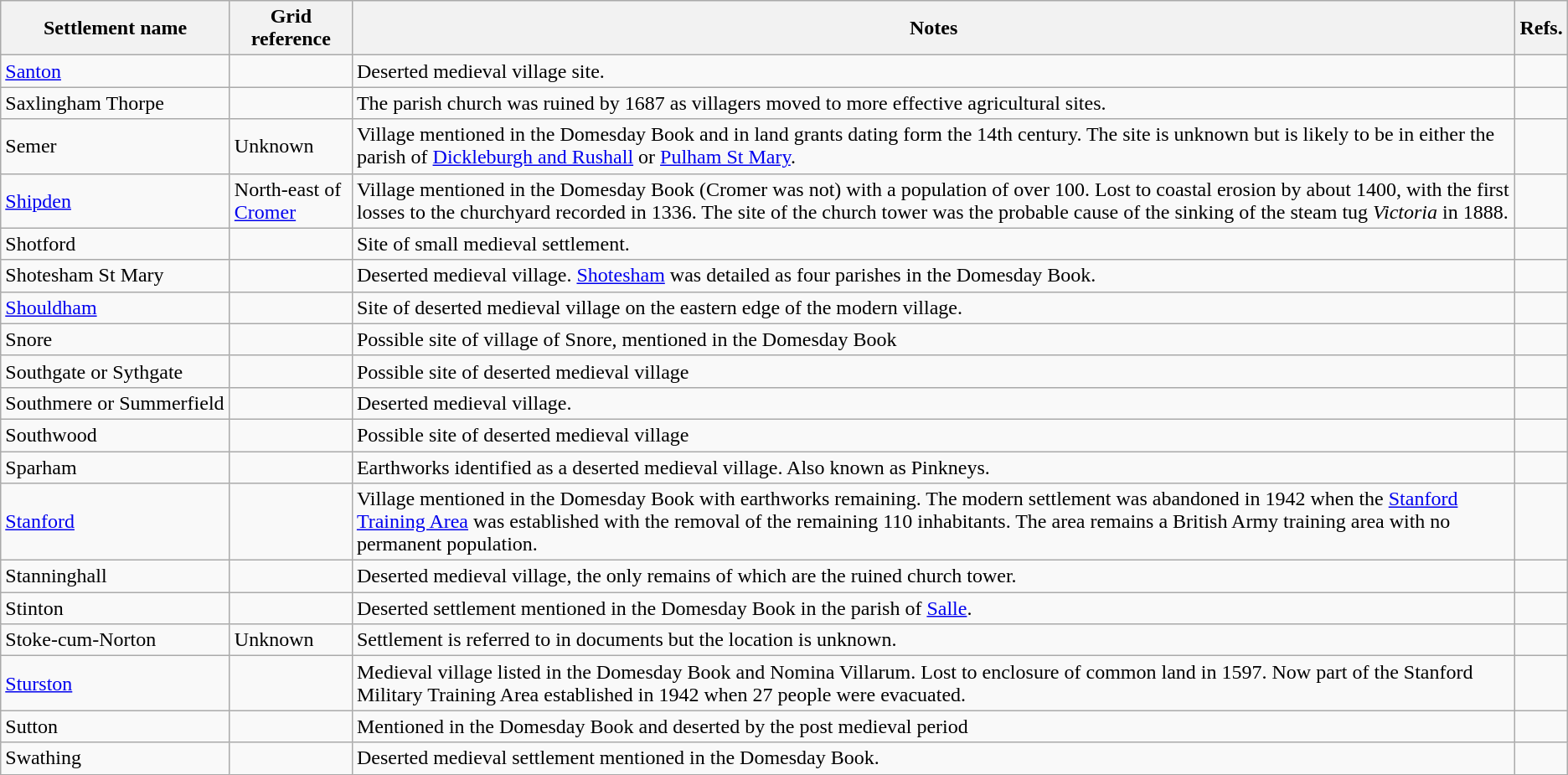<table class="wikitable">
<tr>
<th width=175>Settlement name</th>
<th width=90>Grid reference</th>
<th>Notes</th>
<th>Refs.</th>
</tr>
<tr>
<td><a href='#'>Santon</a></td>
<td></td>
<td>Deserted medieval village site.</td>
<td></td>
</tr>
<tr>
<td>Saxlingham Thorpe</td>
<td></td>
<td>The parish church was ruined by 1687 as villagers moved to more effective agricultural sites.</td>
<td></td>
</tr>
<tr>
<td>Semer</td>
<td>Unknown</td>
<td>Village mentioned in the Domesday Book and in land grants dating form the 14th century. The site is unknown but is likely to be in either the parish of <a href='#'>Dickleburgh and Rushall</a> or <a href='#'>Pulham St Mary</a>.</td>
<td></td>
</tr>
<tr>
<td><a href='#'>Shipden</a></td>
<td>North-east of <a href='#'>Cromer</a></td>
<td>Village mentioned in the Domesday Book (Cromer was not) with a population of over 100. Lost to coastal erosion by about 1400, with the first losses to the churchyard recorded in 1336. The site of the church tower was the probable cause of the sinking of the steam tug <em>Victoria</em> in 1888.</td>
<td></td>
</tr>
<tr>
<td>Shotford</td>
<td></td>
<td>Site of small medieval settlement.</td>
<td></td>
</tr>
<tr>
<td>Shotesham St Mary</td>
<td></td>
<td>Deserted medieval village. <a href='#'>Shotesham</a> was detailed as four parishes in the Domesday Book.</td>
<td></td>
</tr>
<tr>
<td><a href='#'>Shouldham</a></td>
<td></td>
<td>Site of deserted medieval village on the eastern edge of the modern village.</td>
<td></td>
</tr>
<tr>
<td>Snore</td>
<td></td>
<td>Possible site of village of Snore, mentioned in the Domesday Book</td>
<td></td>
</tr>
<tr>
<td>Southgate or Sythgate</td>
<td></td>
<td>Possible site of deserted medieval village</td>
<td></td>
</tr>
<tr>
<td>Southmere or Summerfield</td>
<td></td>
<td>Deserted medieval village.</td>
<td></td>
</tr>
<tr>
<td>Southwood</td>
<td></td>
<td>Possible site of deserted medieval village</td>
<td></td>
</tr>
<tr>
<td>Sparham</td>
<td></td>
<td>Earthworks identified as a deserted medieval village. Also known as Pinkneys.</td>
<td></td>
</tr>
<tr>
<td><a href='#'>Stanford</a></td>
<td></td>
<td>Village mentioned in the Domesday Book with earthworks remaining. The modern settlement was abandoned in 1942 when the <a href='#'>Stanford Training Area</a> was established with the removal of the remaining 110 inhabitants. The area remains a British Army training area with no permanent population.</td>
<td></td>
</tr>
<tr>
<td>Stanninghall</td>
<td></td>
<td>Deserted medieval village, the only remains of which are the ruined church tower.</td>
<td></td>
</tr>
<tr>
<td>Stinton</td>
<td></td>
<td>Deserted settlement mentioned in the Domesday Book in the parish of <a href='#'>Salle</a>.</td>
<td></td>
</tr>
<tr>
<td>Stoke-cum-Norton</td>
<td>Unknown</td>
<td>Settlement is referred to in documents but the location is unknown.</td>
<td></td>
</tr>
<tr>
<td><a href='#'>Sturston</a></td>
<td></td>
<td>Medieval village listed in the Domesday Book and Nomina Villarum. Lost to enclosure of common land in 1597. Now part of the Stanford Military Training Area established in 1942 when 27 people were evacuated.</td>
<td></td>
</tr>
<tr>
<td>Sutton</td>
<td></td>
<td>Mentioned in the Domesday Book and deserted by the post medieval period</td>
<td></td>
</tr>
<tr>
<td>Swathing</td>
<td></td>
<td>Deserted medieval settlement mentioned in the Domesday Book.</td>
<td></td>
</tr>
</table>
